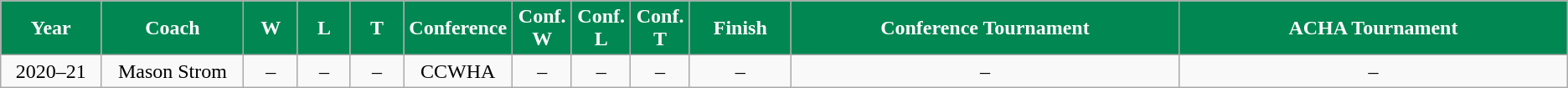<table class="wikitable">
<tr align="center"  style="background:#008752;color:#ffffff;">
<td ! scope="col" width="80px"><strong>Year</strong></td>
<td ! scope="col" width="120px"><strong>Coach</strong></td>
<td ! scope="col" width="40px"><strong>W</strong></td>
<td ! scope="col" width="40px"><strong>L</strong></td>
<td ! scope="col" width="40px"><strong>T</strong></td>
<td ! scope="col" width="80px"><strong>Conference</strong></td>
<td ! scope="col" width="40px"><strong>Conf. <br> W </strong></td>
<td ! scope="col" width="40px"><strong>Conf. <br> L</strong></td>
<td ! scope="col" width="40px"><strong>Conf. <br> T</strong></td>
<td ! scope="col" width="80px"><strong>Finish</strong></td>
<td ! scope="col" width="350px"><strong>Conference Tournament</strong></td>
<td ! scope="col" width="350px"><strong>ACHA Tournament</strong></td>
</tr>
<tr align="center" bgcolor="">
<td>2020–21</td>
<td>Mason Strom</td>
<td>–</td>
<td>–</td>
<td>–</td>
<td>CCWHA</td>
<td>–</td>
<td>–</td>
<td>–</td>
<td>–</td>
<td>–</td>
<td>–</td>
</tr>
</table>
